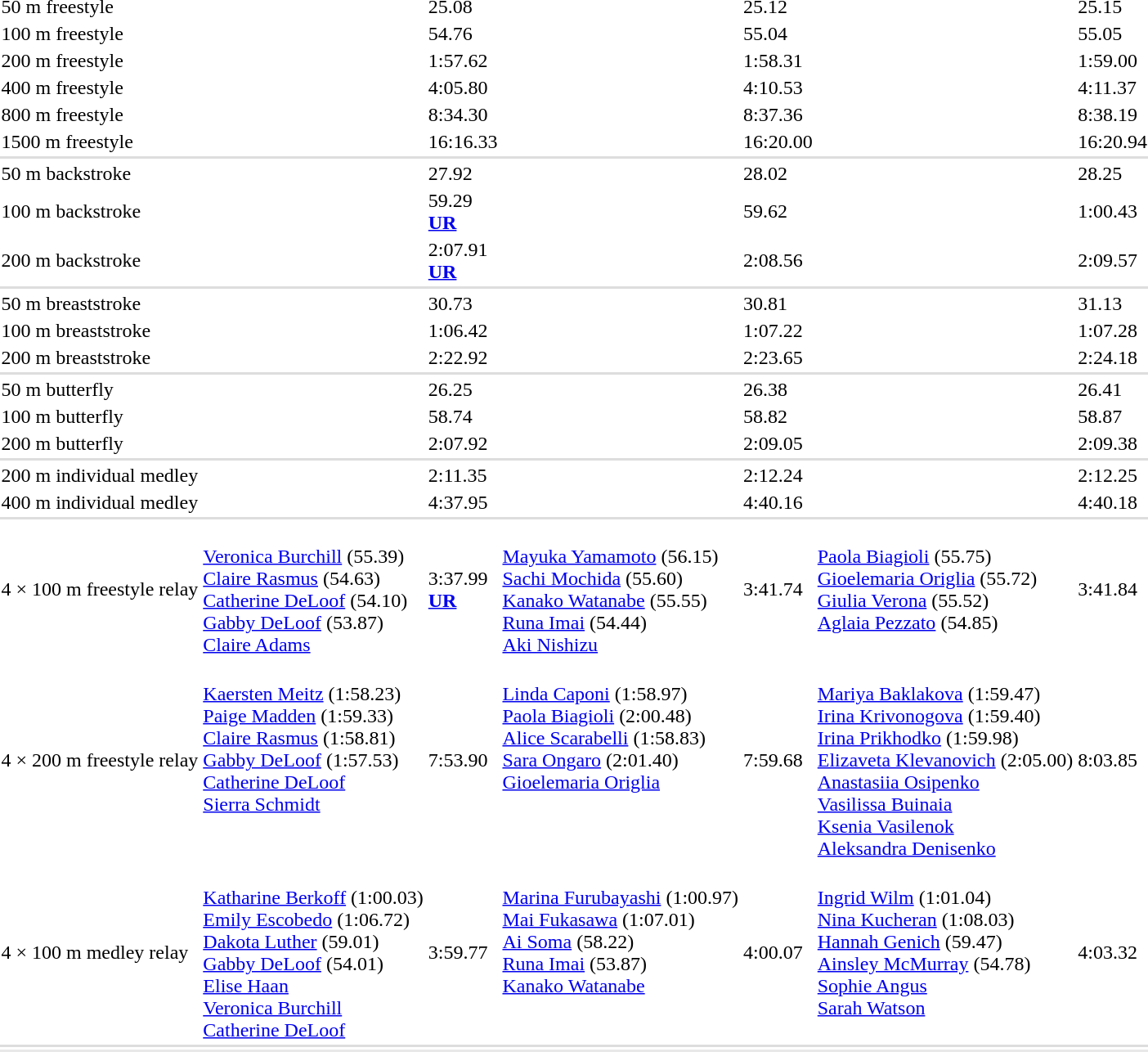<table>
<tr>
<td>50 m freestyle<br></td>
<td></td>
<td>25.08</td>
<td></td>
<td>25.12</td>
<td></td>
<td>25.15</td>
</tr>
<tr>
<td>100 m freestyle<br></td>
<td></td>
<td>54.76</td>
<td></td>
<td>55.04</td>
<td></td>
<td>55.05</td>
</tr>
<tr>
<td>200 m freestyle<br></td>
<td></td>
<td>1:57.62</td>
<td></td>
<td>1:58.31</td>
<td></td>
<td>1:59.00</td>
</tr>
<tr>
<td>400 m freestyle<br></td>
<td></td>
<td>4:05.80</td>
<td></td>
<td>4:10.53</td>
<td></td>
<td>4:11.37</td>
</tr>
<tr>
<td>800 m freestyle<br></td>
<td></td>
<td>8:34.30</td>
<td></td>
<td>8:37.36</td>
<td></td>
<td>8:38.19</td>
</tr>
<tr>
<td>1500 m freestyle<br></td>
<td></td>
<td>16:16.33</td>
<td></td>
<td>16:20.00</td>
<td></td>
<td>16:20.94</td>
</tr>
<tr bgcolor=#DDDDDD>
<td colspan=7></td>
</tr>
<tr>
<td>50 m backstroke<br></td>
<td></td>
<td>27.92</td>
<td></td>
<td>28.02</td>
<td></td>
<td>28.25</td>
</tr>
<tr>
<td>100 m backstroke<br></td>
<td></td>
<td>59.29<br><strong><a href='#'>UR</a></strong></td>
<td></td>
<td>59.62</td>
<td></td>
<td>1:00.43</td>
</tr>
<tr>
<td>200 m backstroke<br></td>
<td></td>
<td>2:07.91<br><strong><a href='#'>UR</a></strong></td>
<td></td>
<td>2:08.56</td>
<td></td>
<td>2:09.57</td>
</tr>
<tr bgcolor=#DDDDDD>
<td colspan=7></td>
</tr>
<tr>
<td>50 m breaststroke<br></td>
<td></td>
<td>30.73</td>
<td></td>
<td>30.81</td>
<td></td>
<td>31.13</td>
</tr>
<tr>
<td>100 m breaststroke<br></td>
<td></td>
<td>1:06.42</td>
<td></td>
<td>1:07.22</td>
<td></td>
<td>1:07.28</td>
</tr>
<tr>
<td>200 m breaststroke<br></td>
<td></td>
<td>2:22.92</td>
<td></td>
<td>2:23.65</td>
<td></td>
<td>2:24.18</td>
</tr>
<tr bgcolor=#DDDDDD>
<td colspan=7></td>
</tr>
<tr>
<td>50 m butterfly<br></td>
<td></td>
<td>26.25</td>
<td></td>
<td>26.38</td>
<td></td>
<td>26.41</td>
</tr>
<tr>
<td>100 m butterfly<br></td>
<td></td>
<td>58.74</td>
<td></td>
<td>58.82</td>
<td></td>
<td>58.87</td>
</tr>
<tr>
<td>200 m butterfly<br></td>
<td></td>
<td>2:07.92</td>
<td></td>
<td>2:09.05</td>
<td></td>
<td>2:09.38</td>
</tr>
<tr bgcolor=#DDDDDD>
<td colspan=7></td>
</tr>
<tr>
<td>200 m individual medley<br></td>
<td></td>
<td>2:11.35</td>
<td></td>
<td>2:12.24</td>
<td></td>
<td>2:12.25</td>
</tr>
<tr>
<td>400 m individual medley<br></td>
<td></td>
<td>4:37.95</td>
<td></td>
<td>4:40.16</td>
<td></td>
<td>4:40.18</td>
</tr>
<tr bgcolor=#DDDDDD>
<td colspan=7></td>
</tr>
<tr>
<td>4 × 100 m freestyle relay<br></td>
<td><br><a href='#'>Veronica Burchill</a> (55.39)<br><a href='#'>Claire Rasmus</a> (54.63)<br><a href='#'>Catherine DeLoof</a> (54.10)<br><a href='#'>Gabby DeLoof</a> (53.87)<br><a href='#'>Claire Adams</a></td>
<td>3:37.99<br><strong><a href='#'>UR</a></strong></td>
<td><br><a href='#'>Mayuka Yamamoto</a> (56.15)<br><a href='#'>Sachi Mochida</a> (55.60)<br><a href='#'>Kanako Watanabe</a> (55.55)<br><a href='#'>Runa Imai</a> (54.44)<br><a href='#'>Aki Nishizu</a></td>
<td>3:41.74</td>
<td valign=top><br><a href='#'>Paola Biagioli</a> (55.75)<br><a href='#'>Gioelemaria Origlia</a> (55.72)<br><a href='#'>Giulia Verona</a> (55.52)<br><a href='#'>Aglaia Pezzato</a> (54.85)</td>
<td>3:41.84</td>
</tr>
<tr>
<td>4 × 200 m freestyle relay<br></td>
<td valign=top><br><a href='#'>Kaersten Meitz</a> (1:58.23)<br><a href='#'>Paige Madden</a> (1:59.33)<br><a href='#'>Claire Rasmus</a> (1:58.81)<br><a href='#'>Gabby DeLoof</a> (1:57.53)<br><a href='#'>Catherine DeLoof</a><br><a href='#'>Sierra Schmidt</a></td>
<td>7:53.90</td>
<td valign=top><br><a href='#'>Linda Caponi</a> (1:58.97)<br><a href='#'>Paola Biagioli</a> (2:00.48)<br><a href='#'>Alice Scarabelli</a> (1:58.83)<br><a href='#'>Sara Ongaro</a> (2:01.40)<br><a href='#'>Gioelemaria Origlia</a></td>
<td>7:59.68</td>
<td><br><a href='#'>Mariya Baklakova</a> (1:59.47)<br><a href='#'>Irina Krivonogova</a> (1:59.40)<br><a href='#'>Irina Prikhodko</a> (1:59.98) <br><a href='#'>Elizaveta Klevanovich</a> (2:05.00)<br><a href='#'>Anastasiia Osipenko</a><br><a href='#'>Vasilissa Buinaia</a><br><a href='#'>Ksenia Vasilenok</a><br><a href='#'>Aleksandra Denisenko</a></td>
<td>8:03.85</td>
</tr>
<tr>
<td>4 × 100 m medley relay<br></td>
<td><br><a href='#'>Katharine Berkoff</a> (1:00.03)<br><a href='#'>Emily Escobedo</a> (1:06.72)<br><a href='#'>Dakota Luther</a> (59.01)<br><a href='#'>Gabby DeLoof</a> (54.01)<br><a href='#'>Elise Haan</a><br><a href='#'>Veronica Burchill</a><br><a href='#'>Catherine DeLoof</a></td>
<td>3:59.77</td>
<td valign=top><br><a href='#'>Marina Furubayashi</a> (1:00.97)<br><a href='#'>Mai Fukasawa</a> (1:07.01)<br><a href='#'>Ai Soma</a> (58.22)<br><a href='#'>Runa Imai</a> (53.87)<br><a href='#'>Kanako Watanabe</a></td>
<td>4:00.07</td>
<td valign=top><br><a href='#'>Ingrid Wilm</a> (1:01.04)<br><a href='#'>Nina Kucheran</a> (1:08.03)<br><a href='#'>Hannah Genich</a> (59.47)<br><a href='#'>Ainsley McMurray</a> (54.78)<br><a href='#'>Sophie Angus</a><br><a href='#'>Sarah Watson</a></td>
<td>4:03.32</td>
</tr>
<tr bgcolor=#DDDDDD>
<td colspan=7></td>
</tr>
<tr bgcolor= e8e8e8>
<td colspan=7></td>
</tr>
</table>
